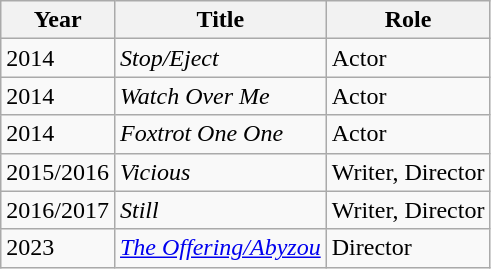<table class="wikitable sortable">
<tr>
<th>Year</th>
<th>Title</th>
<th>Role</th>
</tr>
<tr>
<td>2014</td>
<td><em>Stop/Eject</em></td>
<td>Actor</td>
</tr>
<tr>
<td>2014</td>
<td><em>Watch Over Me</em></td>
<td>Actor</td>
</tr>
<tr>
<td>2014</td>
<td><em>Foxtrot One One</em></td>
<td>Actor</td>
</tr>
<tr>
<td>2015/2016</td>
<td><em>Vicious</em></td>
<td>Writer, Director</td>
</tr>
<tr>
<td>2016/2017</td>
<td><em>Still</em></td>
<td>Writer, Director</td>
</tr>
<tr>
<td>2023</td>
<td><em><a href='#'>The Offering/Abyzou</a></em></td>
<td>Director</td>
</tr>
</table>
